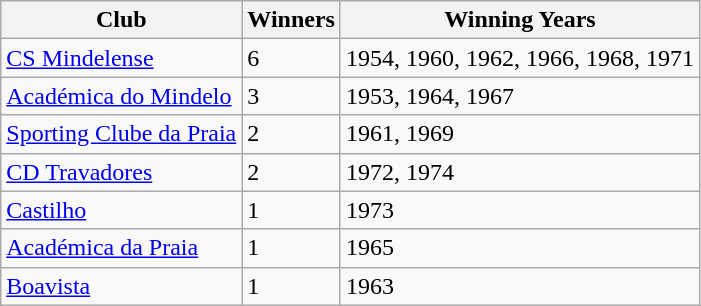<table class="wikitable">
<tr>
<th>Club</th>
<th>Winners</th>
<th>Winning Years</th>
</tr>
<tr>
<td><a href='#'>CS Mindelense</a></td>
<td>6</td>
<td>1954, 1960, 1962, 1966, 1968, 1971</td>
</tr>
<tr>
<td><a href='#'>Académica do Mindelo</a></td>
<td>3</td>
<td>1953, 1964, 1967</td>
</tr>
<tr>
<td><a href='#'>Sporting Clube da Praia</a></td>
<td>2</td>
<td>1961, 1969</td>
</tr>
<tr>
<td><a href='#'>CD Travadores</a></td>
<td>2</td>
<td>1972, 1974</td>
</tr>
<tr>
<td><a href='#'>Castilho</a></td>
<td>1</td>
<td>1973</td>
</tr>
<tr>
<td><a href='#'>Académica da Praia</a></td>
<td>1</td>
<td>1965</td>
</tr>
<tr>
<td><a href='#'>Boavista</a></td>
<td>1</td>
<td>1963</td>
</tr>
</table>
